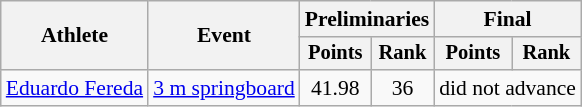<table class="wikitable" border="1" style="font-size:90%">
<tr>
<th rowspan="2">Athlete</th>
<th rowspan="2">Event</th>
<th colspan=2>Preliminaries</th>
<th colspan=2>Final</th>
</tr>
<tr style="font-size:95%">
<th>Points</th>
<th>Rank</th>
<th>Points</th>
<th>Rank</th>
</tr>
<tr align=center>
<td align=left><a href='#'>Eduardo Fereda</a></td>
<td><a href='#'>3 m springboard</a></td>
<td>41.98</td>
<td>36</td>
<td colspan=2>did not advance</td>
</tr>
</table>
